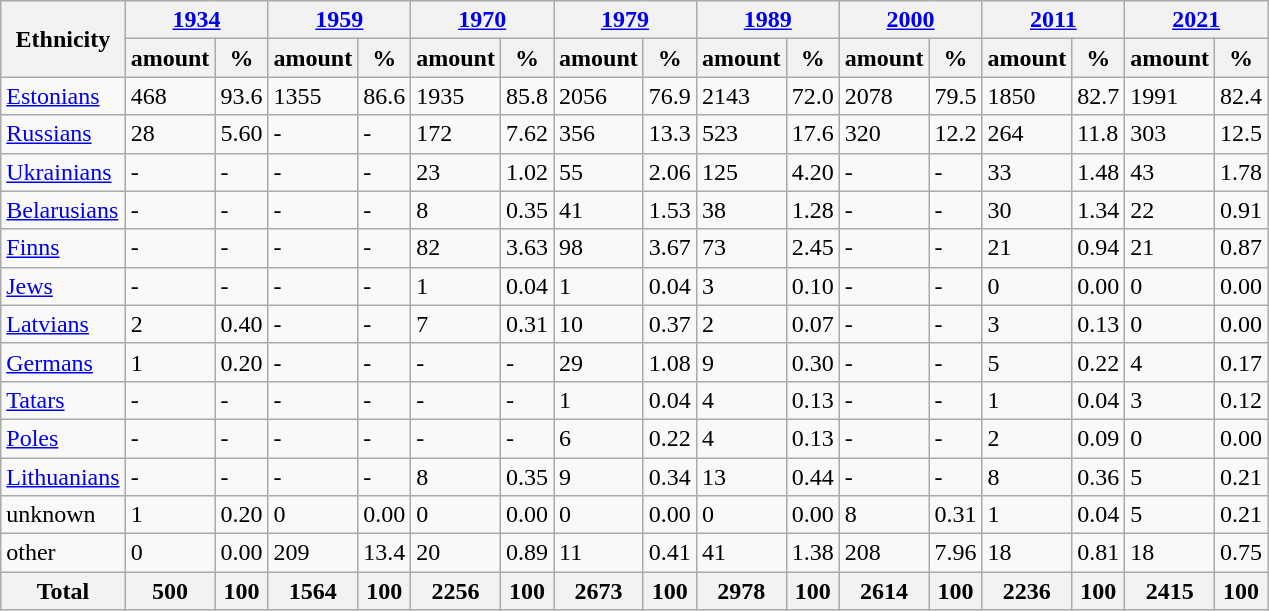<table class="wikitable sortable">
<tr>
<th rowspan="2">Ethnicity</th>
<th colspan="2"><a href='#'>1934</a></th>
<th colspan="2"><a href='#'>1959</a></th>
<th colspan="2"><a href='#'>1970</a></th>
<th colspan="2"><a href='#'>1979</a></th>
<th colspan="2"><a href='#'>1989</a></th>
<th colspan="2"><a href='#'>2000</a></th>
<th colspan="2"><a href='#'>2011</a></th>
<th colspan="2"><a href='#'>2021</a></th>
</tr>
<tr>
<th>amount</th>
<th>%</th>
<th>amount</th>
<th>%</th>
<th>amount</th>
<th>%</th>
<th>amount</th>
<th>%</th>
<th>amount</th>
<th>%</th>
<th>amount</th>
<th>%</th>
<th>amount</th>
<th>%</th>
<th>amount</th>
<th>%</th>
</tr>
<tr>
<td><a href='#'>Estonians</a></td>
<td>468</td>
<td>93.6</td>
<td>1355</td>
<td>86.6</td>
<td>1935</td>
<td>85.8</td>
<td>2056</td>
<td>76.9</td>
<td>2143</td>
<td>72.0</td>
<td>2078</td>
<td>79.5</td>
<td>1850</td>
<td>82.7</td>
<td>1991</td>
<td>82.4</td>
</tr>
<tr>
<td><a href='#'>Russians</a></td>
<td>28</td>
<td>5.60</td>
<td>-</td>
<td>-</td>
<td>172</td>
<td>7.62</td>
<td>356</td>
<td>13.3</td>
<td>523</td>
<td>17.6</td>
<td>320</td>
<td>12.2</td>
<td>264</td>
<td>11.8</td>
<td>303</td>
<td>12.5</td>
</tr>
<tr>
<td><a href='#'>Ukrainians</a></td>
<td>-</td>
<td>-</td>
<td>-</td>
<td>-</td>
<td>23</td>
<td>1.02</td>
<td>55</td>
<td>2.06</td>
<td>125</td>
<td>4.20</td>
<td>-</td>
<td>-</td>
<td>33</td>
<td>1.48</td>
<td>43</td>
<td>1.78</td>
</tr>
<tr>
<td><a href='#'>Belarusians</a></td>
<td>-</td>
<td>-</td>
<td>-</td>
<td>-</td>
<td>8</td>
<td>0.35</td>
<td>41</td>
<td>1.53</td>
<td>38</td>
<td>1.28</td>
<td>-</td>
<td>-</td>
<td>30</td>
<td>1.34</td>
<td>22</td>
<td>0.91</td>
</tr>
<tr>
<td><a href='#'>Finns</a></td>
<td>-</td>
<td>-</td>
<td>-</td>
<td>-</td>
<td>82</td>
<td>3.63</td>
<td>98</td>
<td>3.67</td>
<td>73</td>
<td>2.45</td>
<td>-</td>
<td>-</td>
<td>21</td>
<td>0.94</td>
<td>21</td>
<td>0.87</td>
</tr>
<tr>
<td><a href='#'>Jews</a></td>
<td>-</td>
<td>-</td>
<td>-</td>
<td>-</td>
<td>1</td>
<td>0.04</td>
<td>1</td>
<td>0.04</td>
<td>3</td>
<td>0.10</td>
<td>-</td>
<td>-</td>
<td>0</td>
<td>0.00</td>
<td>0</td>
<td>0.00</td>
</tr>
<tr>
<td><a href='#'>Latvians</a></td>
<td>2</td>
<td>0.40</td>
<td>-</td>
<td>-</td>
<td>7</td>
<td>0.31</td>
<td>10</td>
<td>0.37</td>
<td>2</td>
<td>0.07</td>
<td>-</td>
<td>-</td>
<td>3</td>
<td>0.13</td>
<td>0</td>
<td>0.00</td>
</tr>
<tr>
<td><a href='#'>Germans</a></td>
<td>1</td>
<td>0.20</td>
<td>-</td>
<td>-</td>
<td>-</td>
<td>-</td>
<td>29</td>
<td>1.08</td>
<td>9</td>
<td>0.30</td>
<td>-</td>
<td>-</td>
<td>5</td>
<td>0.22</td>
<td>4</td>
<td>0.17</td>
</tr>
<tr>
<td><a href='#'>Tatars</a></td>
<td>-</td>
<td>-</td>
<td>-</td>
<td>-</td>
<td>-</td>
<td>-</td>
<td>1</td>
<td>0.04</td>
<td>4</td>
<td>0.13</td>
<td>-</td>
<td>-</td>
<td>1</td>
<td>0.04</td>
<td>3</td>
<td>0.12</td>
</tr>
<tr>
<td><a href='#'>Poles</a></td>
<td>-</td>
<td>-</td>
<td>-</td>
<td>-</td>
<td>-</td>
<td>-</td>
<td>6</td>
<td>0.22</td>
<td>4</td>
<td>0.13</td>
<td>-</td>
<td>-</td>
<td>2</td>
<td>0.09</td>
<td>0</td>
<td>0.00</td>
</tr>
<tr>
<td><a href='#'>Lithuanians</a></td>
<td>-</td>
<td>-</td>
<td>-</td>
<td>-</td>
<td>8</td>
<td>0.35</td>
<td>9</td>
<td>0.34</td>
<td>13</td>
<td>0.44</td>
<td>-</td>
<td>-</td>
<td>8</td>
<td>0.36</td>
<td>5</td>
<td>0.21</td>
</tr>
<tr>
<td>unknown</td>
<td>1</td>
<td>0.20</td>
<td>0</td>
<td>0.00</td>
<td>0</td>
<td>0.00</td>
<td>0</td>
<td>0.00</td>
<td>0</td>
<td>0.00</td>
<td>8</td>
<td>0.31</td>
<td>1</td>
<td>0.04</td>
<td>5</td>
<td>0.21</td>
</tr>
<tr>
<td>other</td>
<td>0</td>
<td>0.00</td>
<td>209</td>
<td>13.4</td>
<td>20</td>
<td>0.89</td>
<td>11</td>
<td>0.41</td>
<td>41</td>
<td>1.38</td>
<td>208</td>
<td>7.96</td>
<td>18</td>
<td>0.81</td>
<td>18</td>
<td>0.75</td>
</tr>
<tr>
<th>Total</th>
<th>500</th>
<th>100</th>
<th>1564</th>
<th>100</th>
<th>2256</th>
<th>100</th>
<th>2673</th>
<th>100</th>
<th>2978</th>
<th>100</th>
<th>2614</th>
<th>100</th>
<th>2236</th>
<th>100</th>
<th>2415</th>
<th>100</th>
</tr>
</table>
